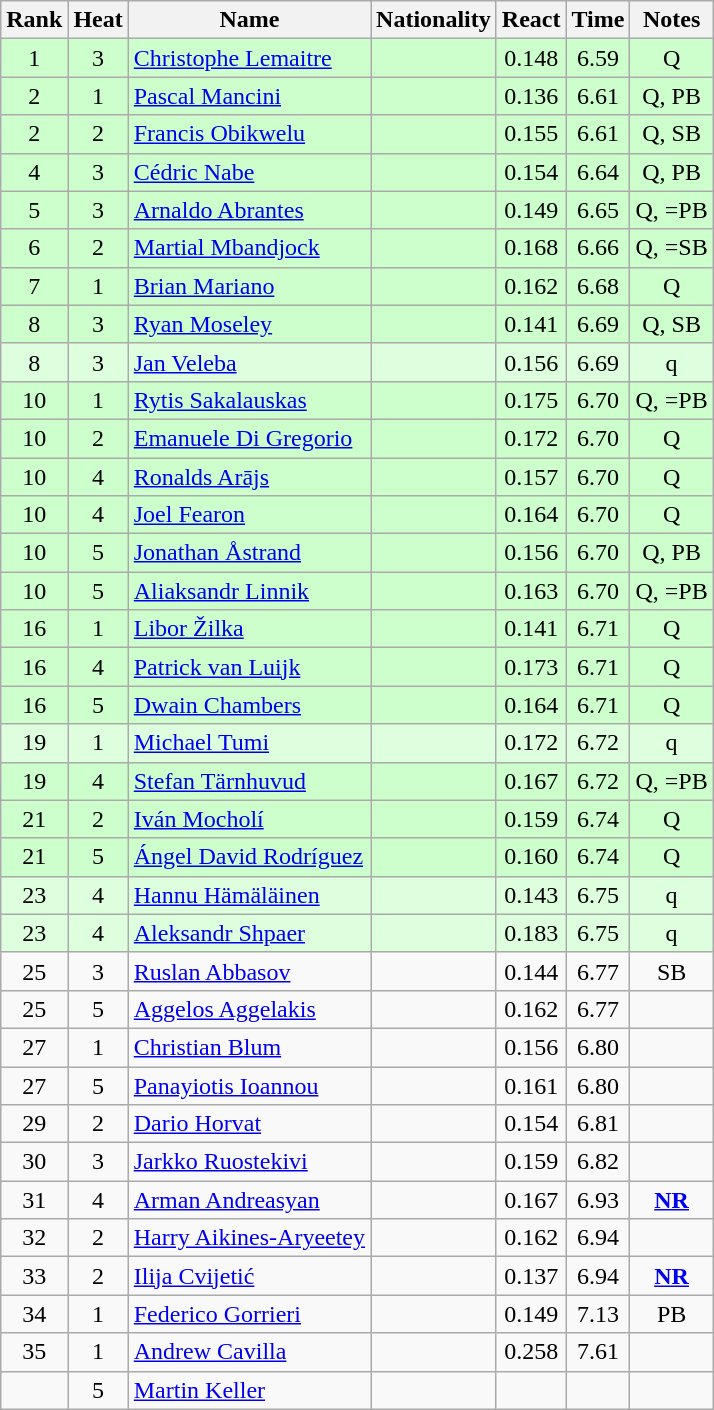<table class="wikitable sortable" style="text-align:center">
<tr>
<th>Rank</th>
<th>Heat</th>
<th>Name</th>
<th>Nationality</th>
<th>React</th>
<th>Time</th>
<th>Notes</th>
</tr>
<tr bgcolor=ccffcc>
<td>1</td>
<td>3</td>
<td align=left><a href='#'>Christophe Lemaitre</a></td>
<td align=left></td>
<td>0.148</td>
<td>6.59</td>
<td>Q</td>
</tr>
<tr bgcolor=ccffcc>
<td>2</td>
<td>1</td>
<td align=left><a href='#'>Pascal Mancini</a></td>
<td align=left></td>
<td>0.136</td>
<td>6.61</td>
<td>Q, PB</td>
</tr>
<tr bgcolor=ccffcc>
<td>2</td>
<td>2</td>
<td align=left><a href='#'>Francis Obikwelu</a></td>
<td align=left></td>
<td>0.155</td>
<td>6.61</td>
<td>Q, SB</td>
</tr>
<tr bgcolor=ccffcc>
<td>4</td>
<td>3</td>
<td align=left><a href='#'>Cédric Nabe</a></td>
<td align=left></td>
<td>0.154</td>
<td>6.64</td>
<td>Q, PB</td>
</tr>
<tr bgcolor=ccffcc>
<td>5</td>
<td>3</td>
<td align=left><a href='#'>Arnaldo Abrantes</a></td>
<td align=left></td>
<td>0.149</td>
<td>6.65</td>
<td>Q, =PB</td>
</tr>
<tr bgcolor=ccffcc>
<td>6</td>
<td>2</td>
<td align=left><a href='#'>Martial Mbandjock</a></td>
<td align=left></td>
<td>0.168</td>
<td>6.66</td>
<td>Q, =SB</td>
</tr>
<tr bgcolor=ccffcc>
<td>7</td>
<td>1</td>
<td align=left><a href='#'>Brian Mariano</a></td>
<td align=left></td>
<td>0.162</td>
<td>6.68</td>
<td>Q</td>
</tr>
<tr bgcolor=ccffcc>
<td>8</td>
<td>3</td>
<td align=left><a href='#'>Ryan Moseley</a></td>
<td align=left></td>
<td>0.141</td>
<td>6.69</td>
<td>Q, SB</td>
</tr>
<tr bgcolor=ddffdd>
<td>8</td>
<td>3</td>
<td align=left><a href='#'>Jan Veleba</a></td>
<td align=left></td>
<td>0.156</td>
<td>6.69</td>
<td>q</td>
</tr>
<tr bgcolor=ccffcc>
<td>10</td>
<td>1</td>
<td align=left><a href='#'>Rytis Sakalauskas</a></td>
<td align=left></td>
<td>0.175</td>
<td>6.70</td>
<td>Q, =PB</td>
</tr>
<tr bgcolor=ccffcc>
<td>10</td>
<td>2</td>
<td align=left><a href='#'>Emanuele Di Gregorio</a></td>
<td align=left></td>
<td>0.172</td>
<td>6.70</td>
<td>Q</td>
</tr>
<tr bgcolor=ccffcc>
<td>10</td>
<td>4</td>
<td align=left><a href='#'>Ronalds Arājs</a></td>
<td align=left></td>
<td>0.157</td>
<td>6.70</td>
<td>Q</td>
</tr>
<tr bgcolor=ccffcc>
<td>10</td>
<td>4</td>
<td align=left><a href='#'>Joel Fearon</a></td>
<td align=left></td>
<td>0.164</td>
<td>6.70</td>
<td>Q</td>
</tr>
<tr bgcolor=ccffcc>
<td>10</td>
<td>5</td>
<td align=left><a href='#'>Jonathan Åstrand</a></td>
<td align=left></td>
<td>0.156</td>
<td>6.70</td>
<td>Q, PB</td>
</tr>
<tr bgcolor=ccffcc>
<td>10</td>
<td>5</td>
<td align=left><a href='#'>Aliaksandr Linnik</a></td>
<td align=left></td>
<td>0.163</td>
<td>6.70</td>
<td>Q, =PB</td>
</tr>
<tr bgcolor=ccffcc>
<td>16</td>
<td>1</td>
<td align=left><a href='#'>Libor Žilka</a></td>
<td align=left></td>
<td>0.141</td>
<td>6.71</td>
<td>Q</td>
</tr>
<tr bgcolor=ccffcc>
<td>16</td>
<td>4</td>
<td align=left><a href='#'>Patrick van Luijk</a></td>
<td align=left></td>
<td>0.173</td>
<td>6.71</td>
<td>Q</td>
</tr>
<tr bgcolor=ccffcc>
<td>16</td>
<td>5</td>
<td align=left><a href='#'>Dwain Chambers</a></td>
<td align=left></td>
<td>0.164</td>
<td>6.71</td>
<td>Q</td>
</tr>
<tr bgcolor=ddffdd>
<td>19</td>
<td>1</td>
<td align=left><a href='#'>Michael Tumi</a></td>
<td align=left></td>
<td>0.172</td>
<td>6.72</td>
<td>q</td>
</tr>
<tr bgcolor=ccffcc>
<td>19</td>
<td>4</td>
<td align=left><a href='#'>Stefan Tärnhuvud</a></td>
<td align=left></td>
<td>0.167</td>
<td>6.72</td>
<td>Q, =PB</td>
</tr>
<tr bgcolor=ccffcc>
<td>21</td>
<td>2</td>
<td align=left><a href='#'>Iván Mocholí</a></td>
<td align=left></td>
<td>0.159</td>
<td>6.74</td>
<td>Q</td>
</tr>
<tr bgcolor=ccffcc>
<td>21</td>
<td>5</td>
<td align=left><a href='#'>Ángel David Rodríguez</a></td>
<td align=left></td>
<td>0.160</td>
<td>6.74</td>
<td>Q</td>
</tr>
<tr bgcolor=ddffdd>
<td>23</td>
<td>4</td>
<td align=left><a href='#'>Hannu Hämäläinen</a></td>
<td align=left></td>
<td>0.143</td>
<td>6.75</td>
<td>q</td>
</tr>
<tr bgcolor=ddffdd>
<td>23</td>
<td>4</td>
<td align=left><a href='#'>Aleksandr Shpaer</a></td>
<td align=left></td>
<td>0.183</td>
<td>6.75</td>
<td>q</td>
</tr>
<tr>
<td>25</td>
<td>3</td>
<td align=left><a href='#'>Ruslan Abbasov</a></td>
<td align=left></td>
<td>0.144</td>
<td>6.77</td>
<td>SB</td>
</tr>
<tr>
<td>25</td>
<td>5</td>
<td align=left><a href='#'>Aggelos Aggelakis</a></td>
<td align=left></td>
<td>0.162</td>
<td>6.77</td>
<td></td>
</tr>
<tr>
<td>27</td>
<td>1</td>
<td align=left><a href='#'>Christian Blum</a></td>
<td align=left></td>
<td>0.156</td>
<td>6.80</td>
<td></td>
</tr>
<tr>
<td>27</td>
<td>5</td>
<td align=left><a href='#'>Panayiotis Ioannou</a></td>
<td align=left></td>
<td>0.161</td>
<td>6.80</td>
<td></td>
</tr>
<tr>
<td>29</td>
<td>2</td>
<td align=left><a href='#'>Dario Horvat</a></td>
<td align=left></td>
<td>0.154</td>
<td>6.81</td>
<td></td>
</tr>
<tr>
<td>30</td>
<td>3</td>
<td align=left><a href='#'>Jarkko Ruostekivi</a></td>
<td align=left></td>
<td>0.159</td>
<td>6.82</td>
<td></td>
</tr>
<tr>
<td>31</td>
<td>4</td>
<td align=left><a href='#'>Arman Andreasyan</a></td>
<td align=left></td>
<td>0.167</td>
<td>6.93</td>
<td><strong><a href='#'>NR</a></strong></td>
</tr>
<tr>
<td>32</td>
<td>2</td>
<td align=left><a href='#'>Harry Aikines-Aryeetey</a></td>
<td align=left></td>
<td>0.162</td>
<td>6.94</td>
<td></td>
</tr>
<tr>
<td>33</td>
<td>2</td>
<td align=left><a href='#'>Ilija Cvijetić</a></td>
<td align=left></td>
<td>0.137</td>
<td>6.94</td>
<td><strong><a href='#'>NR</a></strong></td>
</tr>
<tr>
<td>34</td>
<td>1</td>
<td align=left><a href='#'>Federico Gorrieri</a></td>
<td align=left></td>
<td>0.149</td>
<td>7.13</td>
<td>PB</td>
</tr>
<tr>
<td>35</td>
<td>1</td>
<td align=left><a href='#'>Andrew Cavilla</a></td>
<td align=left></td>
<td>0.258</td>
<td>7.61</td>
<td></td>
</tr>
<tr>
<td></td>
<td>5</td>
<td align=left><a href='#'>Martin Keller</a></td>
<td align=left></td>
<td></td>
<td></td>
<td></td>
</tr>
</table>
